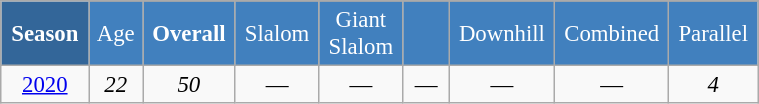<table class="wikitable"  style="font-size:95%; text-align:center; border:gray solid 1px; width:40%;">
<tr style="background:#369; color:white;">
<td rowspan="2" style="width:6%;"><strong>Season</strong></td>
</tr>
<tr style="background:#4180be; color:white;">
<td style="width:3%;">Age</td>
<td style="width:5%;"><strong>Overall</strong></td>
<td style="width:5%;">Slalom</td>
<td style="width:5%;">Giant<br>Slalom</td>
<td style="width:5%;"></td>
<td style="width:5%;">Downhill</td>
<td style="width:5%;">Combined</td>
<td style="width:5%;">Parallel</td>
</tr>
<tr>
<td><a href='#'>2020</a></td>
<td><em>22</em></td>
<td><em>50</em></td>
<td>—</td>
<td>—</td>
<td>—</td>
<td>—</td>
<td>—</td>
<td><em>4</em></td>
</tr>
</table>
